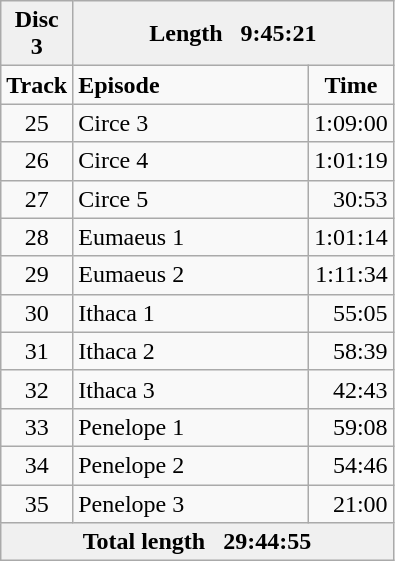<table table class="wikitable" style="0px;">
<tr>
<th align="left" style="background:#f0f0f0; width:40px;">Disc 3</th>
<th colspan="2" align="right" style="background:#f0f0f0;">Length   9:45:21</th>
</tr>
<tr>
<td><strong>Track</strong></td>
<td><strong>Episode</strong></td>
<td align="center"><strong>Time</strong></td>
</tr>
<tr>
<td style="width:30px;" align="center">25</td>
<td style="width:150px;">Circe 3</td>
<td align="right">1:09:00</td>
</tr>
<tr>
<td align="center">26</td>
<td>Circe 4</td>
<td align="right">1:01:19</td>
</tr>
<tr>
<td align="center">27</td>
<td>Circe 5</td>
<td align="right">30:53</td>
</tr>
<tr>
<td align="center">28</td>
<td>Eumaeus 1</td>
<td align="right">1:01:14</td>
</tr>
<tr>
<td align="center">29</td>
<td>Eumaeus 2</td>
<td align="right">1:11:34</td>
</tr>
<tr>
<td align="center">30</td>
<td>Ithaca 1</td>
<td align="right">55:05</td>
</tr>
<tr>
<td align="center">31</td>
<td>Ithaca 2</td>
<td align="right">58:39</td>
</tr>
<tr>
<td align="center">32</td>
<td>Ithaca 3</td>
<td align="right">42:43</td>
</tr>
<tr>
<td align="center">33</td>
<td>Penelope 1</td>
<td align="right">59:08</td>
</tr>
<tr>
<td align="center">34</td>
<td>Penelope 2</td>
<td align="right">54:46</td>
</tr>
<tr>
<td align="center">35</td>
<td>Penelope 3</td>
<td align="right">21:00</td>
</tr>
<tr>
<th colspan="3" align="right" style="background:#f0f0f0;">Total length   29:44:55</th>
</tr>
</table>
